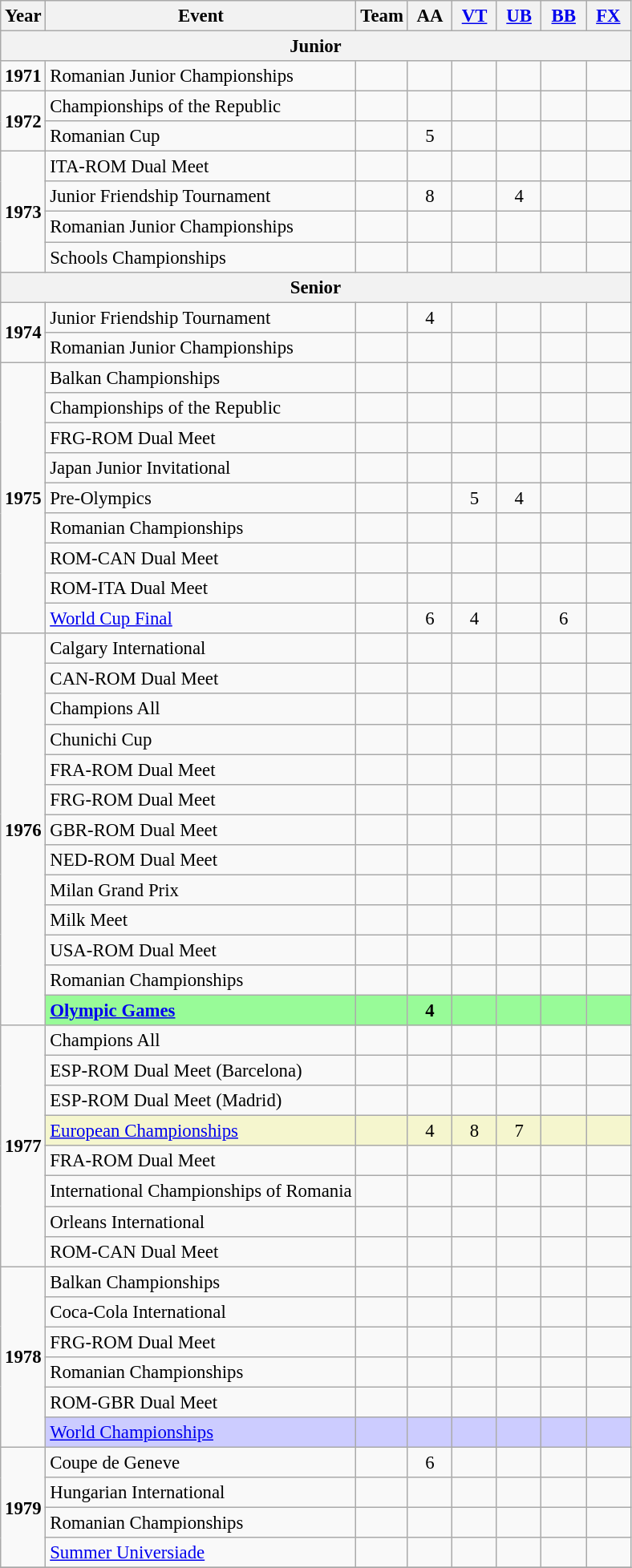<table class="wikitable" style="text-align:center; font-size:95%;">
<tr>
<th align=center>Year</th>
<th align=center>Event</th>
<th style="width:30px;">Team</th>
<th style="width:30px;">AA</th>
<th style="width:30px;"><a href='#'>VT</a></th>
<th style="width:30px;"><a href='#'>UB</a></th>
<th style="width:30px;"><a href='#'>BB</a></th>
<th style="width:30px;"><a href='#'>FX</a></th>
</tr>
<tr>
<th colspan="8"><strong>Junior</strong></th>
</tr>
<tr>
<td rowspan="1"><strong>1971</strong></td>
<td align=left>Romanian Junior Championships</td>
<td></td>
<td></td>
<td></td>
<td></td>
<td></td>
<td></td>
</tr>
<tr>
<td rowspan="2"><strong>1972</strong></td>
<td align=left>Championships of the Republic</td>
<td></td>
<td></td>
<td></td>
<td></td>
<td></td>
<td></td>
</tr>
<tr>
<td align=left>Romanian Cup</td>
<td></td>
<td>5</td>
<td></td>
<td></td>
<td></td>
<td></td>
</tr>
<tr>
<td rowspan="4"><strong>1973</strong></td>
<td align=left>ITA-ROM Dual Meet</td>
<td></td>
<td></td>
<td></td>
<td></td>
<td></td>
<td></td>
</tr>
<tr>
<td align=left>Junior Friendship Tournament</td>
<td></td>
<td>8</td>
<td></td>
<td>4</td>
<td></td>
<td></td>
</tr>
<tr>
<td align=left>Romanian Junior Championships</td>
<td></td>
<td></td>
<td></td>
<td></td>
<td></td>
<td></td>
</tr>
<tr>
<td align=left>Schools Championships</td>
<td></td>
<td></td>
<td></td>
<td></td>
<td></td>
<td></td>
</tr>
<tr>
<th colspan="8"><strong>Senior</strong></th>
</tr>
<tr>
<td rowspan="2"><strong>1974</strong></td>
<td align=left>Junior Friendship Tournament</td>
<td></td>
<td>4</td>
<td></td>
<td></td>
<td></td>
<td></td>
</tr>
<tr>
<td align=left>Romanian Junior Championships</td>
<td></td>
<td></td>
<td></td>
<td></td>
<td></td>
<td></td>
</tr>
<tr>
<td rowspan="9"><strong>1975</strong></td>
<td align=left>Balkan Championships</td>
<td></td>
<td></td>
<td></td>
<td></td>
<td></td>
<td></td>
</tr>
<tr>
<td align=left>Championships of the Republic</td>
<td></td>
<td></td>
<td></td>
<td></td>
<td></td>
<td></td>
</tr>
<tr>
<td align=left>FRG-ROM Dual Meet</td>
<td></td>
<td></td>
<td></td>
<td></td>
<td></td>
<td></td>
</tr>
<tr>
<td align=left>Japan Junior Invitational</td>
<td></td>
<td></td>
<td></td>
<td></td>
<td></td>
<td></td>
</tr>
<tr>
<td align=left>Pre-Olympics</td>
<td></td>
<td></td>
<td>5</td>
<td>4</td>
<td></td>
<td></td>
</tr>
<tr>
<td align=left>Romanian Championships</td>
<td></td>
<td></td>
<td></td>
<td></td>
<td></td>
<td></td>
</tr>
<tr>
<td align=left>ROM-CAN Dual Meet</td>
<td></td>
<td></td>
<td></td>
<td></td>
<td></td>
<td></td>
</tr>
<tr>
<td align=left>ROM-ITA Dual Meet</td>
<td></td>
<td></td>
<td></td>
<td></td>
<td></td>
<td></td>
</tr>
<tr>
<td align=left><a href='#'>World Cup Final</a></td>
<td></td>
<td>6</td>
<td>4</td>
<td></td>
<td>6</td>
<td></td>
</tr>
<tr>
<td rowspan="13"><strong>1976</strong></td>
<td align=left>Calgary International</td>
<td></td>
<td></td>
<td></td>
<td></td>
<td></td>
<td></td>
</tr>
<tr>
<td align=left>CAN-ROM Dual Meet</td>
<td></td>
<td></td>
<td></td>
<td></td>
<td></td>
<td></td>
</tr>
<tr>
<td align=left>Champions All</td>
<td></td>
<td></td>
<td></td>
<td></td>
<td></td>
<td></td>
</tr>
<tr>
<td align=left>Chunichi Cup</td>
<td></td>
<td></td>
<td></td>
<td></td>
<td></td>
<td></td>
</tr>
<tr>
<td align=left>FRA-ROM Dual Meet</td>
<td></td>
<td></td>
<td></td>
<td></td>
<td></td>
<td></td>
</tr>
<tr>
<td align=left>FRG-ROM Dual Meet</td>
<td></td>
<td></td>
<td></td>
<td></td>
<td></td>
<td></td>
</tr>
<tr>
<td align=left>GBR-ROM Dual Meet</td>
<td></td>
<td></td>
<td></td>
<td></td>
<td></td>
<td></td>
</tr>
<tr>
<td align=left>NED-ROM Dual Meet</td>
<td></td>
<td></td>
<td></td>
<td></td>
<td></td>
<td></td>
</tr>
<tr>
<td align=left>Milan Grand Prix</td>
<td></td>
<td></td>
<td></td>
<td></td>
<td></td>
<td></td>
</tr>
<tr>
<td align=left>Milk Meet</td>
<td></td>
<td></td>
<td></td>
<td></td>
<td></td>
<td></td>
</tr>
<tr>
<td align=left>USA-ROM Dual Meet</td>
<td></td>
<td></td>
<td></td>
<td></td>
<td></td>
<td></td>
</tr>
<tr>
<td align=left>Romanian Championships</td>
<td></td>
<td></td>
<td></td>
<td></td>
<td></td>
<td></td>
</tr>
<tr bgcolor=98FB98>
<td align=left><strong><a href='#'>Olympic Games</a></strong></td>
<td></td>
<td><strong>4</strong></td>
<td></td>
<td></td>
<td></td>
<td></td>
</tr>
<tr>
<td rowspan="8"><strong>1977</strong></td>
<td align=left>Champions All</td>
<td></td>
<td></td>
<td></td>
<td></td>
<td></td>
<td></td>
</tr>
<tr>
<td align=left>ESP-ROM Dual Meet (Barcelona)</td>
<td></td>
<td></td>
<td></td>
<td></td>
<td></td>
<td></td>
</tr>
<tr>
<td align=left>ESP-ROM Dual Meet (Madrid)</td>
<td></td>
<td></td>
<td></td>
<td></td>
<td></td>
<td></td>
</tr>
<tr bgcolor=#F5F6CE>
<td align=left><a href='#'>European Championships</a></td>
<td></td>
<td>4</td>
<td>8</td>
<td>7</td>
<td></td>
<td></td>
</tr>
<tr>
<td align=left>FRA-ROM Dual Meet</td>
<td></td>
<td></td>
<td></td>
<td></td>
<td></td>
<td></td>
</tr>
<tr>
<td align=left>International Championships of Romania</td>
<td></td>
<td></td>
<td></td>
<td></td>
<td></td>
<td></td>
</tr>
<tr>
<td align=left>Orleans International</td>
<td></td>
<td></td>
<td></td>
<td></td>
<td></td>
<td></td>
</tr>
<tr>
<td align=left>ROM-CAN Dual Meet</td>
<td></td>
<td></td>
<td></td>
<td></td>
<td></td>
<td></td>
</tr>
<tr>
<td rowspan="6"><strong>1978</strong></td>
<td align=left>Balkan Championships</td>
<td></td>
<td></td>
<td></td>
<td></td>
<td></td>
<td></td>
</tr>
<tr>
<td align=left>Coca-Cola International</td>
<td></td>
<td></td>
<td></td>
<td></td>
<td></td>
<td></td>
</tr>
<tr>
<td align=left>FRG-ROM Dual Meet</td>
<td></td>
<td></td>
<td></td>
<td></td>
<td></td>
<td></td>
</tr>
<tr>
<td align=left>Romanian Championships</td>
<td></td>
<td></td>
<td></td>
<td></td>
<td></td>
<td></td>
</tr>
<tr>
<td align=left>ROM-GBR Dual Meet</td>
<td></td>
<td></td>
<td></td>
<td></td>
<td></td>
<td></td>
</tr>
<tr bgcolor=#CCCCFF>
<td align=left><a href='#'>World Championships</a></td>
<td></td>
<td></td>
<td></td>
<td></td>
<td></td>
<td></td>
</tr>
<tr>
<td rowspan="4"><strong>1979</strong></td>
<td align=left>Coupe de Geneve</td>
<td></td>
<td>6</td>
<td></td>
<td></td>
<td></td>
<td></td>
</tr>
<tr>
<td align=left>Hungarian International</td>
<td></td>
<td></td>
<td></td>
<td></td>
<td></td>
<td></td>
</tr>
<tr>
<td align=left>Romanian Championships</td>
<td></td>
<td></td>
<td></td>
<td></td>
<td></td>
<td></td>
</tr>
<tr>
<td align=left><a href='#'>Summer Universiade</a></td>
<td></td>
<td></td>
<td></td>
<td></td>
<td></td>
<td></td>
</tr>
<tr>
</tr>
</table>
